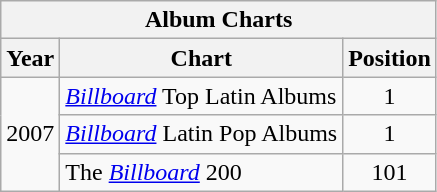<table class="wikitable">
<tr>
<th colspan="3">Album Charts</th>
</tr>
<tr>
<th>Year</th>
<th>Chart</th>
<th>Position</th>
</tr>
<tr>
<td rowspan="4">2007</td>
<td><em><a href='#'>Billboard</a></em> Top Latin Albums</td>
<td style="text-align:center;">1</td>
</tr>
<tr>
<td><em><a href='#'>Billboard</a></em> Latin Pop Albums</td>
<td style="text-align:center;">1</td>
</tr>
<tr>
<td>The <em><a href='#'>Billboard</a></em> 200</td>
<td style="text-align:center;">101</td>
</tr>
</table>
